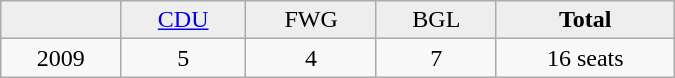<table class="wikitable" width="450">
<tr bgcolor="#eeeeee" align="center">
<td> </td>
<td><a href='#'>CDU</a></td>
<td>FWG</td>
<td>BGL</td>
<td><strong>Total</strong></td>
</tr>
<tr align="center">
<td>2009</td>
<td>5</td>
<td>4</td>
<td>7</td>
<td>16 seats</td>
</tr>
</table>
